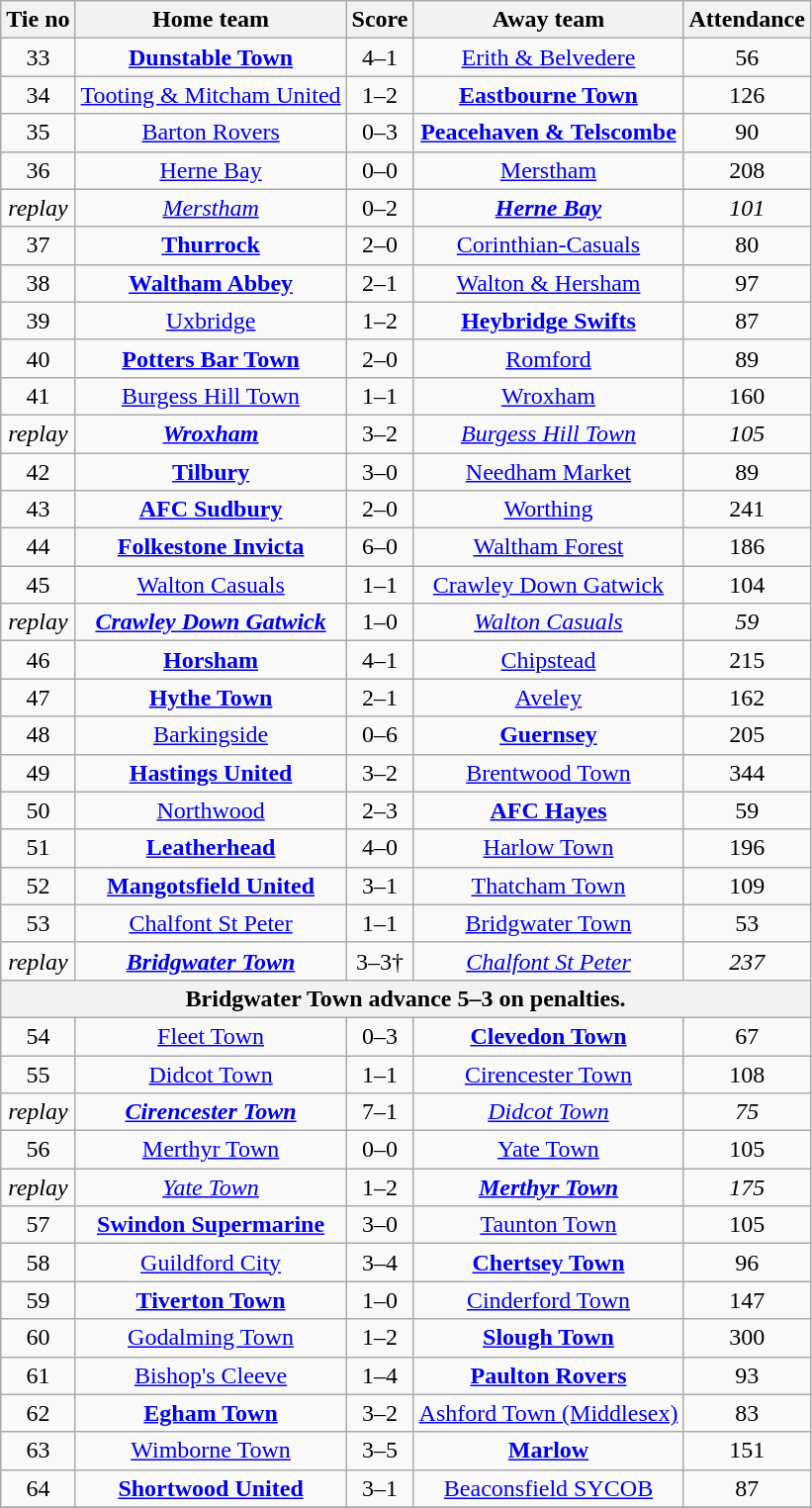<table class="wikitable" style="text-align:center">
<tr>
<th>Tie no</th>
<th>Home team</th>
<th>Score</th>
<th>Away team</th>
<th>Attendance</th>
</tr>
<tr>
<td>33</td>
<td><strong><a href='#'>Dunstable Town</a></strong></td>
<td>4–1</td>
<td><a href='#'>Erith & Belvedere</a></td>
<td>56</td>
</tr>
<tr>
<td>34</td>
<td><a href='#'>Tooting & Mitcham United</a></td>
<td>1–2</td>
<td><strong><a href='#'>Eastbourne Town</a></strong></td>
<td>126</td>
</tr>
<tr>
<td>35</td>
<td><a href='#'>Barton Rovers</a></td>
<td>0–3</td>
<td><strong><a href='#'>Peacehaven & Telscombe</a></strong></td>
<td>90</td>
</tr>
<tr>
<td>36</td>
<td><a href='#'>Herne Bay</a></td>
<td>0–0</td>
<td><a href='#'>Merstham</a></td>
<td>208</td>
</tr>
<tr>
<td><em>replay</em></td>
<td><em><a href='#'>Merstham</a></em></td>
<td>0–2</td>
<td><strong><em><a href='#'>Herne Bay</a></em></strong></td>
<td><em>101</em></td>
</tr>
<tr>
<td>37</td>
<td><strong><a href='#'>Thurrock</a></strong></td>
<td>2–0</td>
<td><a href='#'>Corinthian-Casuals</a></td>
<td>80</td>
</tr>
<tr>
<td>38</td>
<td><strong><a href='#'>Waltham Abbey</a></strong></td>
<td>2–1</td>
<td><a href='#'>Walton & Hersham</a></td>
<td>97</td>
</tr>
<tr>
<td>39</td>
<td><a href='#'>Uxbridge</a></td>
<td>1–2</td>
<td><strong><a href='#'>Heybridge Swifts</a></strong></td>
<td>87</td>
</tr>
<tr>
<td>40</td>
<td><strong><a href='#'>Potters Bar Town</a></strong></td>
<td>2–0</td>
<td><a href='#'>Romford</a></td>
<td>89</td>
</tr>
<tr>
<td>41</td>
<td><a href='#'>Burgess Hill Town</a></td>
<td>1–1</td>
<td><a href='#'>Wroxham</a></td>
<td>160</td>
</tr>
<tr>
<td><em>replay</em></td>
<td><strong><em><a href='#'>Wroxham</a></em></strong></td>
<td>3–2</td>
<td><em><a href='#'>Burgess Hill Town</a></em></td>
<td><em>105</em></td>
</tr>
<tr>
<td>42</td>
<td><strong><a href='#'>Tilbury</a></strong></td>
<td>3–0</td>
<td><a href='#'>Needham Market</a></td>
<td>89</td>
</tr>
<tr>
<td>43</td>
<td><strong><a href='#'>AFC Sudbury</a></strong></td>
<td>2–0</td>
<td><a href='#'>Worthing</a></td>
<td>241</td>
</tr>
<tr>
<td>44</td>
<td><strong><a href='#'>Folkestone Invicta</a></strong></td>
<td>6–0</td>
<td><a href='#'>Waltham Forest</a></td>
<td>186</td>
</tr>
<tr>
<td>45</td>
<td><a href='#'>Walton Casuals</a></td>
<td>1–1</td>
<td><a href='#'>Crawley Down Gatwick</a></td>
<td>104</td>
</tr>
<tr>
<td><em>replay</em></td>
<td><strong><em><a href='#'>Crawley Down Gatwick</a></em></strong></td>
<td>1–0</td>
<td><em><a href='#'>Walton Casuals</a></em></td>
<td><em>59</em></td>
</tr>
<tr>
<td>46</td>
<td><strong><a href='#'>Horsham</a></strong></td>
<td>4–1</td>
<td><a href='#'>Chipstead</a></td>
<td>215</td>
</tr>
<tr>
<td>47</td>
<td><strong><a href='#'>Hythe Town</a></strong></td>
<td>2–1</td>
<td><a href='#'>Aveley</a></td>
<td>162</td>
</tr>
<tr>
<td>48</td>
<td><a href='#'>Barkingside</a></td>
<td>0–6</td>
<td><strong><a href='#'>Guernsey</a></strong></td>
<td>205</td>
</tr>
<tr>
<td>49</td>
<td><strong><a href='#'>Hastings United</a></strong></td>
<td>3–2</td>
<td><a href='#'>Brentwood Town</a></td>
<td>344</td>
</tr>
<tr>
<td>50</td>
<td><a href='#'>Northwood</a></td>
<td>2–3</td>
<td><strong><a href='#'>AFC Hayes</a></strong></td>
<td>59</td>
</tr>
<tr>
<td>51</td>
<td><strong><a href='#'>Leatherhead</a></strong></td>
<td>4–0</td>
<td><a href='#'>Harlow Town</a></td>
<td>196</td>
</tr>
<tr>
<td>52</td>
<td><strong><a href='#'>Mangotsfield United</a></strong></td>
<td>3–1</td>
<td><a href='#'>Thatcham Town</a></td>
<td>109</td>
</tr>
<tr>
<td>53</td>
<td><a href='#'>Chalfont St Peter</a></td>
<td>1–1</td>
<td><a href='#'>Bridgwater Town</a></td>
<td>53</td>
</tr>
<tr>
<td><em>replay</em></td>
<td><strong><em><a href='#'>Bridgwater Town</a></em></strong></td>
<td>3–3†</td>
<td><em><a href='#'>Chalfont St Peter</a></em></td>
<td><em>237</em></td>
</tr>
<tr>
<th colspan="5">Bridgwater Town advance 5–3 on penalties.</th>
</tr>
<tr>
<td>54</td>
<td><a href='#'>Fleet Town</a></td>
<td>0–3</td>
<td><strong><a href='#'>Clevedon Town</a></strong></td>
<td>67</td>
</tr>
<tr>
<td>55</td>
<td><a href='#'>Didcot Town</a></td>
<td>1–1</td>
<td><a href='#'>Cirencester Town</a></td>
<td>108</td>
</tr>
<tr>
<td><em>replay</em></td>
<td><strong><em><a href='#'>Cirencester Town</a></em></strong></td>
<td>7–1</td>
<td><em><a href='#'>Didcot Town</a></em></td>
<td><em>75</em></td>
</tr>
<tr>
<td>56</td>
<td><a href='#'>Merthyr Town</a></td>
<td>0–0</td>
<td><a href='#'>Yate Town</a></td>
<td>105</td>
</tr>
<tr>
<td><em>replay</em></td>
<td><em><a href='#'>Yate Town</a></em></td>
<td>1–2</td>
<td><strong><em><a href='#'>Merthyr Town</a></em></strong></td>
<td><em>175</em></td>
</tr>
<tr>
<td>57</td>
<td><strong><a href='#'>Swindon Supermarine</a></strong></td>
<td>3–0</td>
<td><a href='#'>Taunton Town</a></td>
<td>105</td>
</tr>
<tr>
<td>58</td>
<td><a href='#'>Guildford City</a></td>
<td>3–4</td>
<td><strong><a href='#'>Chertsey Town</a></strong></td>
<td>96</td>
</tr>
<tr>
<td>59</td>
<td><strong><a href='#'>Tiverton Town</a></strong></td>
<td>1–0</td>
<td><a href='#'>Cinderford Town</a></td>
<td>147</td>
</tr>
<tr>
<td>60</td>
<td><a href='#'>Godalming Town</a></td>
<td>1–2</td>
<td><strong><a href='#'>Slough Town</a></strong></td>
<td>300</td>
</tr>
<tr>
<td>61</td>
<td><a href='#'>Bishop's Cleeve</a></td>
<td>1–4</td>
<td><strong><a href='#'>Paulton Rovers</a></strong></td>
<td>93</td>
</tr>
<tr>
<td>62</td>
<td><strong><a href='#'>Egham Town</a></strong></td>
<td>3–2</td>
<td><a href='#'>Ashford Town (Middlesex)</a></td>
<td>83</td>
</tr>
<tr>
<td>63</td>
<td><a href='#'>Wimborne Town</a></td>
<td>3–5</td>
<td><strong><a href='#'>Marlow</a></strong></td>
<td>151</td>
</tr>
<tr>
<td>64</td>
<td><strong><a href='#'>Shortwood United</a></strong></td>
<td>3–1</td>
<td><a href='#'>Beaconsfield SYCOB</a></td>
<td>87</td>
</tr>
<tr>
</tr>
</table>
